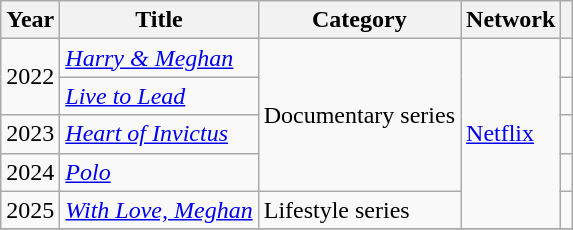<table class="wikitable sortable plainrowheaders">
<tr>
<th scope="col">Year</th>
<th scope="col">Title</th>
<th scope="col">Category</th>
<th scope="col">Network</th>
<th scope="col" class="unsortable"></th>
</tr>
<tr>
<td rowspan="2">2022</td>
<td><em><a href='#'>Harry & Meghan</a></em></td>
<td rowspan="4">Documentary series</td>
<td rowspan="5"><a href='#'>Netflix</a></td>
<td></td>
</tr>
<tr>
<td><em><a href='#'>Live to Lead</a></em></td>
<td></td>
</tr>
<tr>
<td>2023</td>
<td><em><a href='#'>Heart of Invictus</a></em></td>
<td></td>
</tr>
<tr>
<td>2024</td>
<td><em><a href='#'>Polo</a></em></td>
<td></td>
</tr>
<tr>
<td>2025</td>
<td><em><a href='#'>With Love, Meghan</a></em></td>
<td>Lifestyle series</td>
<td></td>
</tr>
<tr>
</tr>
</table>
